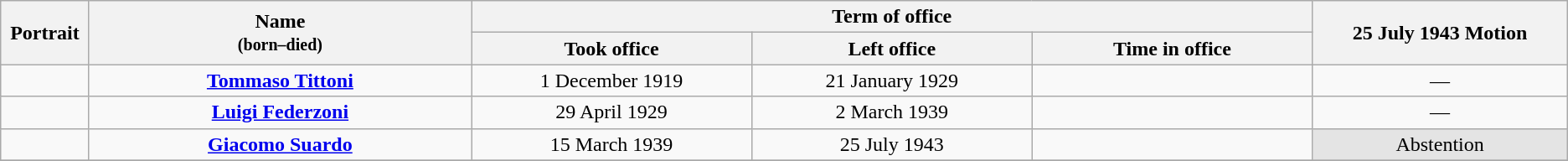<table class="wikitable" style="text-align:center;" style="width=90%">
<tr>
<th width=1% rowspan=2>Portrait</th>
<th width=15% rowspan=2>Name<br><small>(born–died)</small></th>
<th width=30% colspan=3>Term of office</th>
<th width=10% rowspan=2>25 July 1943 Motion</th>
</tr>
<tr style="text-align:center;">
<th width=11%>Took office</th>
<th width=11%>Left office</th>
<th width=11%>Time in office</th>
</tr>
<tr>
<td></td>
<td><strong><a href='#'>Tommaso Tittoni</a></strong><br></td>
<td>1 December 1919</td>
<td>21 January 1929</td>
<td></td>
<td align=center>—</td>
</tr>
<tr>
<td></td>
<td><strong><a href='#'>Luigi Federzoni</a></strong><br></td>
<td>29 April 1929</td>
<td>2 March 1939</td>
<td></td>
<td align=center>—</td>
</tr>
<tr>
<td></td>
<td><strong><a href='#'>Giacomo Suardo</a></strong><br></td>
<td>15 March 1939</td>
<td>25 July 1943</td>
<td></td>
<td align=center style="background:#E4E4E4">Abstention</td>
</tr>
<tr>
</tr>
</table>
